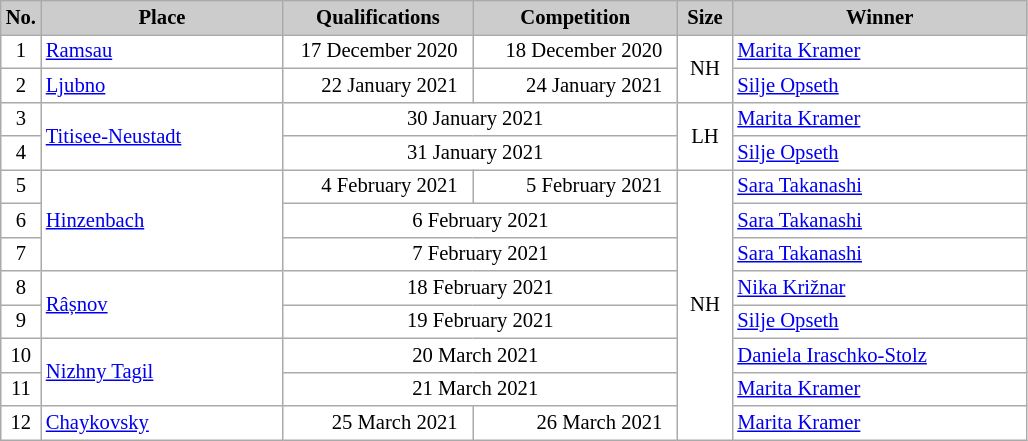<table class="wikitable plainrowheaders" style="background:#fff; font-size:86%; line-height:16px; border:grey solid 1px; border-collapse:collapse;">
<tr style="background:#ccc; text-align:center;">
<th style="background-color: #ccc;" width=20>No.</th>
<th style="background-color: #ccc;" width=155>Place</th>
<th style="background-color: #ccc;" width=120>Qualifications</th>
<th style="background-color: #ccc;" width=130>Competition</th>
<th style="background-color: #ccc;" width=30>Size</th>
<th style="background-color: #ccc;" width=190>Winner</th>
</tr>
<tr>
<td align=center>1</td>
<td> <a href='#'>Ramsau</a></td>
<td align=right>17 December 2020  </td>
<td align=right>18 December 2020  </td>
<td rowspan="2" align=center>NH</td>
<td> <a href='#'>Marita Kramer</a></td>
</tr>
<tr>
<td align=center>2</td>
<td> <a href='#'>Ljubno</a></td>
<td align=right>22 January 2021  </td>
<td align=right>24 January 2021  </td>
<td> <a href='#'>Silje Opseth</a></td>
</tr>
<tr>
<td align=center>3</td>
<td rowspan="2"> <a href='#'>Titisee-Neustadt</a></td>
<td colspan=2 align=center>30 January 2021  </td>
<td rowspan="2" align=center>LH</td>
<td> <a href='#'>Marita Kramer</a></td>
</tr>
<tr>
<td align=center>4</td>
<td colspan=2 align=center>31 January 2021  </td>
<td> <a href='#'>Silje Opseth</a></td>
</tr>
<tr>
<td align=center>5</td>
<td rowspan="3"> <a href='#'>Hinzenbach</a></td>
<td align=right>4 February 2021  </td>
<td align=right>5 February 2021  </td>
<td rowspan="8" align=center>NH</td>
<td> <a href='#'>Sara Takanashi</a></td>
</tr>
<tr>
<td align=center>6</td>
<td colspan=2 align=center>6 February 2021</td>
<td> <a href='#'>Sara Takanashi</a></td>
</tr>
<tr>
<td align=center>7</td>
<td colspan=2 align=center>7 February 2021</td>
<td> <a href='#'>Sara Takanashi</a></td>
</tr>
<tr>
<td align=center>8</td>
<td rowspan="2"> <a href='#'>Râșnov</a></td>
<td colspan=2 align=center>18 February 2021</td>
<td> <a href='#'>Nika Križnar</a></td>
</tr>
<tr>
<td align=center>9</td>
<td colspan=2 align=center>19 February 2021</td>
<td> <a href='#'>Silje Opseth</a></td>
</tr>
<tr>
<td align=center>10</td>
<td rowspan="2"> <a href='#'>Nizhny Tagil</a></td>
<td colspan=2 align=center>20 March 2021  </td>
<td> <a href='#'>Daniela Iraschko-Stolz</a></td>
</tr>
<tr>
<td align=center>11</td>
<td colspan=2 align=center>21 March 2021  </td>
<td> <a href='#'>Marita Kramer</a></td>
</tr>
<tr>
<td align=center>12</td>
<td> <a href='#'>Chaykovsky</a></td>
<td align=right>25 March 2021  </td>
<td align=right>26 March 2021  </td>
<td> <a href='#'>Marita Kramer</a></td>
</tr>
</table>
